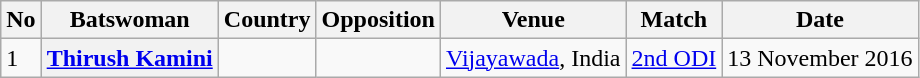<table class="wikitable sortable plainrowheaders">
<tr>
<th>No</th>
<th>Batswoman</th>
<th>Country</th>
<th>Opposition</th>
<th>Venue</th>
<th>Match</th>
<th>Date</th>
</tr>
<tr>
<td>1</td>
<th scope="row"><a href='#'>Thirush Kamini</a></th>
<td></td>
<td></td>
<td><a href='#'>Vijayawada</a>, India</td>
<td><a href='#'>2nd ODI</a></td>
<td>13 November 2016</td>
</tr>
</table>
